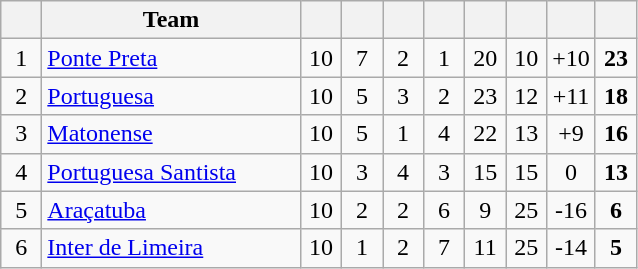<table class="wikitable" style="text-align: center;">
<tr>
<th width=20></th>
<th width=165>Team</th>
<th width=20></th>
<th width=20></th>
<th width=20></th>
<th width=20></th>
<th width=20></th>
<th width=20></th>
<th width=20></th>
<th width=20></th>
</tr>
<tr>
<td>1</td>
<td align=left><a href='#'>Ponte Preta</a></td>
<td>10</td>
<td>7</td>
<td>2</td>
<td>1</td>
<td>20</td>
<td>10</td>
<td>+10</td>
<td><strong>23</strong></td>
</tr>
<tr>
<td>2</td>
<td align=left><a href='#'>Portuguesa</a></td>
<td>10</td>
<td>5</td>
<td>3</td>
<td>2</td>
<td>23</td>
<td>12</td>
<td>+11</td>
<td><strong>18</strong></td>
</tr>
<tr>
<td>3</td>
<td align=left><a href='#'>Matonense</a></td>
<td>10</td>
<td>5</td>
<td>1</td>
<td>4</td>
<td>22</td>
<td>13</td>
<td>+9</td>
<td><strong>16</strong></td>
</tr>
<tr>
<td>4</td>
<td align=left><a href='#'>Portuguesa Santista</a></td>
<td>10</td>
<td>3</td>
<td>4</td>
<td>3</td>
<td>15</td>
<td>15</td>
<td>0</td>
<td><strong>13</strong></td>
</tr>
<tr>
<td>5</td>
<td align=left><a href='#'>Araçatuba</a></td>
<td>10</td>
<td>2</td>
<td>2</td>
<td>6</td>
<td>9</td>
<td>25</td>
<td>-16</td>
<td><strong>6</strong></td>
</tr>
<tr>
<td>6</td>
<td align=left><a href='#'>Inter de Limeira</a></td>
<td>10</td>
<td>1</td>
<td>2</td>
<td>7</td>
<td>11</td>
<td>25</td>
<td>-14</td>
<td><strong>5</strong></td>
</tr>
</table>
